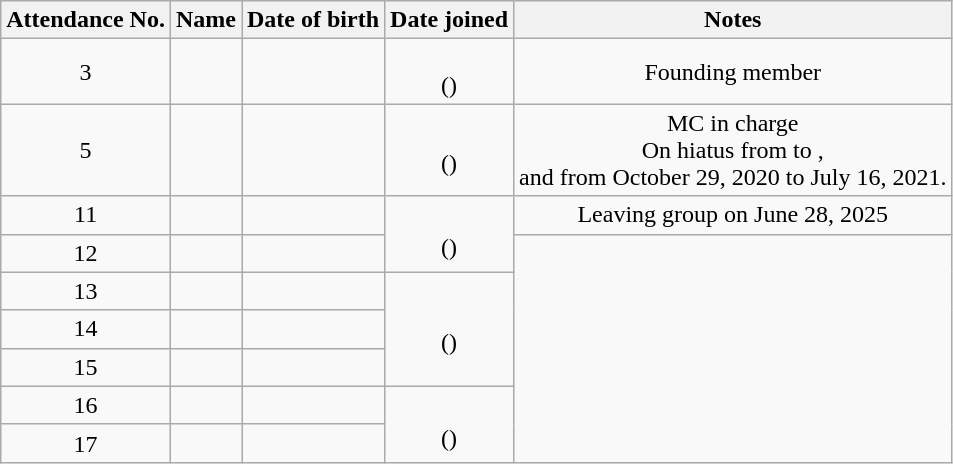<table class="wikitable sortable" style="text-align:center; font-size:;">
<tr>
<th>Attendance No.</th>
<th>Name</th>
<th>Date of birth</th>
<th>Date joined</th>
<th>Notes</th>
</tr>
<tr>
<td>3</td>
<td align="left"> </td>
<td></td>
<td><br>()</td>
<td>Founding member</td>
</tr>
<tr>
<td>5</td>
<td align="left"> </td>
<td></td>
<td><br>()</td>
<td>MC in charge<br>On hiatus from  to , <br>and from October 29, 2020 to July 16, 2021. </td>
</tr>
<tr>
<td>11</td>
<td> </td>
<td></td>
<td rowspan="2"><br>()</td>
<td>Leaving group on June 28, 2025</td>
</tr>
<tr>
<td>12</td>
<td> </td>
<td></td>
<td rowspan="6"></td>
</tr>
<tr>
<td>13</td>
<td> </td>
<td></td>
<td rowspan="3"><br>()</td>
</tr>
<tr>
<td>14</td>
<td> </td>
<td></td>
</tr>
<tr>
<td>15</td>
<td> </td>
<td></td>
</tr>
<tr>
<td>16</td>
<td> </td>
<td></td>
<td rowspan="2"><br>()</td>
</tr>
<tr>
<td>17</td>
<td> </td>
<td></td>
</tr>
</table>
